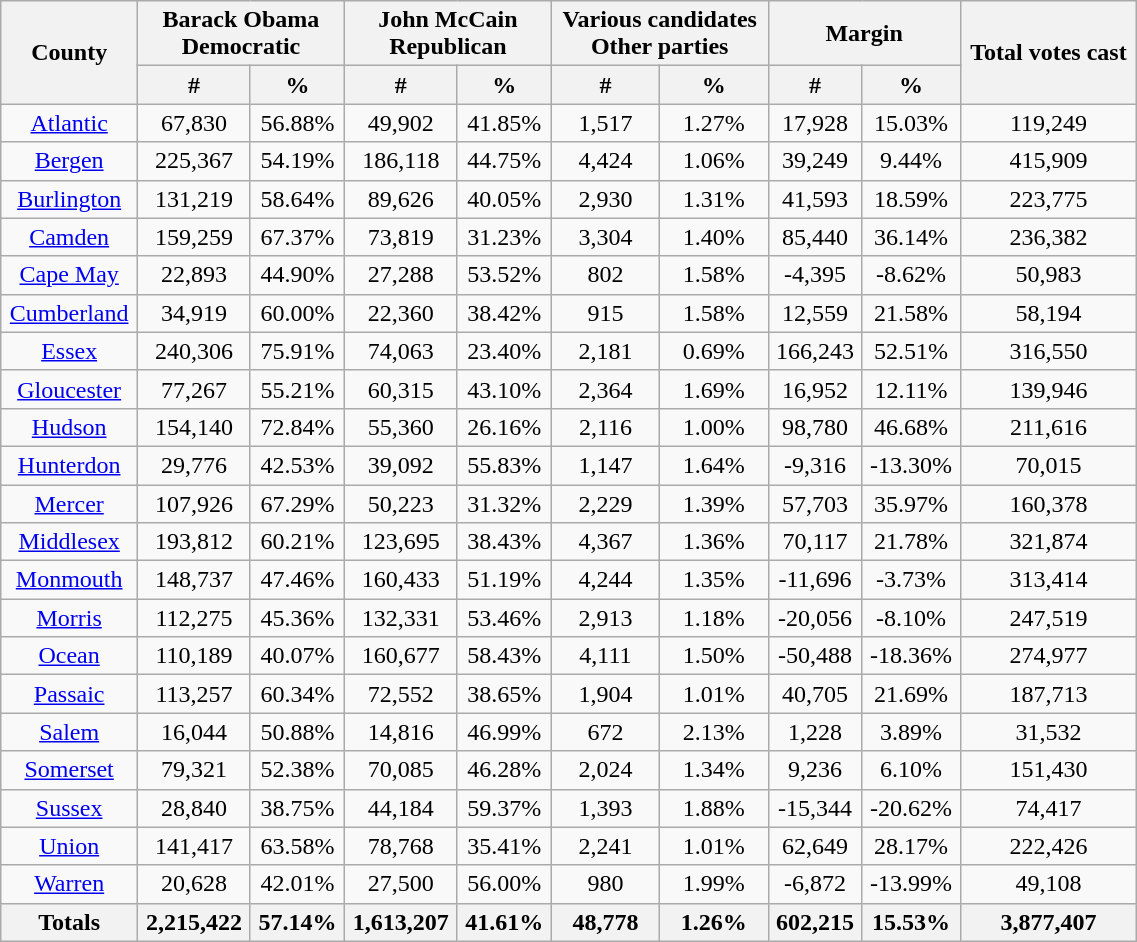<table width="60%"  class="wikitable sortable" style="text-align:center">
<tr>
<th style="text-align:center;" rowspan="2">County</th>
<th style="text-align:center;" colspan="2">Barack Obama<br>Democratic</th>
<th style="text-align:center;" colspan="2">John McCain<br>Republican</th>
<th style="text-align:center;" colspan="2">Various candidates<br>Other parties</th>
<th style="text-align:center;" colspan="2">Margin</th>
<th style="text-align:center;" rowspan="2">Total votes cast</th>
</tr>
<tr>
<th style="text-align:center;" data-sort-type="number">#</th>
<th style="text-align:center;" data-sort-type="number">%</th>
<th style="text-align:center;" data-sort-type="number">#</th>
<th style="text-align:center;" data-sort-type="number">%</th>
<th style="text-align:center;" data-sort-type="number">#</th>
<th style="text-align:center;" data-sort-type="number">%</th>
<th style="text-align:center;" data-sort-type="number">#</th>
<th style="text-align:center;" data-sort-type="number">%</th>
</tr>
<tr style="text-align:center;">
<td><a href='#'>Atlantic</a></td>
<td>67,830</td>
<td>56.88%</td>
<td>49,902</td>
<td>41.85%</td>
<td>1,517</td>
<td>1.27%</td>
<td>17,928</td>
<td>15.03%</td>
<td>119,249</td>
</tr>
<tr style="text-align:center;">
<td><a href='#'>Bergen</a></td>
<td>225,367</td>
<td>54.19%</td>
<td>186,118</td>
<td>44.75%</td>
<td>4,424</td>
<td>1.06%</td>
<td>39,249</td>
<td>9.44%</td>
<td>415,909</td>
</tr>
<tr style="text-align:center;">
<td><a href='#'>Burlington</a></td>
<td>131,219</td>
<td>58.64%</td>
<td>89,626</td>
<td>40.05%</td>
<td>2,930</td>
<td>1.31%</td>
<td>41,593</td>
<td>18.59%</td>
<td>223,775</td>
</tr>
<tr style="text-align:center;">
<td><a href='#'>Camden</a></td>
<td>159,259</td>
<td>67.37%</td>
<td>73,819</td>
<td>31.23%</td>
<td>3,304</td>
<td>1.40%</td>
<td>85,440</td>
<td>36.14%</td>
<td>236,382</td>
</tr>
<tr style="text-align:center;">
<td><a href='#'>Cape May</a></td>
<td>22,893</td>
<td>44.90%</td>
<td>27,288</td>
<td>53.52%</td>
<td>802</td>
<td>1.58%</td>
<td>-4,395</td>
<td>-8.62%</td>
<td>50,983</td>
</tr>
<tr style="text-align:center;">
<td><a href='#'>Cumberland</a></td>
<td>34,919</td>
<td>60.00%</td>
<td>22,360</td>
<td>38.42%</td>
<td>915</td>
<td>1.58%</td>
<td>12,559</td>
<td>21.58%</td>
<td>58,194</td>
</tr>
<tr style="text-align:center;">
<td><a href='#'>Essex</a></td>
<td>240,306</td>
<td>75.91%</td>
<td>74,063</td>
<td>23.40%</td>
<td>2,181</td>
<td>0.69%</td>
<td>166,243</td>
<td>52.51%</td>
<td>316,550</td>
</tr>
<tr style="text-align:center;">
<td><a href='#'>Gloucester</a></td>
<td>77,267</td>
<td>55.21%</td>
<td>60,315</td>
<td>43.10%</td>
<td>2,364</td>
<td>1.69%</td>
<td>16,952</td>
<td>12.11%</td>
<td>139,946</td>
</tr>
<tr style="text-align:center;">
<td><a href='#'>Hudson</a></td>
<td>154,140</td>
<td>72.84%</td>
<td>55,360</td>
<td>26.16%</td>
<td>2,116</td>
<td>1.00%</td>
<td>98,780</td>
<td>46.68%</td>
<td>211,616</td>
</tr>
<tr style="text-align:center;">
<td><a href='#'>Hunterdon</a></td>
<td>29,776</td>
<td>42.53%</td>
<td>39,092</td>
<td>55.83%</td>
<td>1,147</td>
<td>1.64%</td>
<td>-9,316</td>
<td>-13.30%</td>
<td>70,015</td>
</tr>
<tr style="text-align:center;">
<td><a href='#'>Mercer</a></td>
<td>107,926</td>
<td>67.29%</td>
<td>50,223</td>
<td>31.32%</td>
<td>2,229</td>
<td>1.39%</td>
<td>57,703</td>
<td>35.97%</td>
<td>160,378</td>
</tr>
<tr style="text-align:center;">
<td><a href='#'>Middlesex</a></td>
<td>193,812</td>
<td>60.21%</td>
<td>123,695</td>
<td>38.43%</td>
<td>4,367</td>
<td>1.36%</td>
<td>70,117</td>
<td>21.78%</td>
<td>321,874</td>
</tr>
<tr style="text-align:center;">
<td><a href='#'>Monmouth</a></td>
<td>148,737</td>
<td>47.46%</td>
<td>160,433</td>
<td>51.19%</td>
<td>4,244</td>
<td>1.35%</td>
<td>-11,696</td>
<td>-3.73%</td>
<td>313,414</td>
</tr>
<tr style="text-align:center;">
<td><a href='#'>Morris</a></td>
<td>112,275</td>
<td>45.36%</td>
<td>132,331</td>
<td>53.46%</td>
<td>2,913</td>
<td>1.18%</td>
<td>-20,056</td>
<td>-8.10%</td>
<td>247,519</td>
</tr>
<tr style="text-align:center;">
<td><a href='#'>Ocean</a></td>
<td>110,189</td>
<td>40.07%</td>
<td>160,677</td>
<td>58.43%</td>
<td>4,111</td>
<td>1.50%</td>
<td>-50,488</td>
<td>-18.36%</td>
<td>274,977</td>
</tr>
<tr style="text-align:center;">
<td><a href='#'>Passaic</a></td>
<td>113,257</td>
<td>60.34%</td>
<td>72,552</td>
<td>38.65%</td>
<td>1,904</td>
<td>1.01%</td>
<td>40,705</td>
<td>21.69%</td>
<td>187,713</td>
</tr>
<tr style="text-align:center;">
<td><a href='#'>Salem</a></td>
<td>16,044</td>
<td>50.88%</td>
<td>14,816</td>
<td>46.99%</td>
<td>672</td>
<td>2.13%</td>
<td>1,228</td>
<td>3.89%</td>
<td>31,532</td>
</tr>
<tr style="text-align:center;">
<td><a href='#'>Somerset</a></td>
<td>79,321</td>
<td>52.38%</td>
<td>70,085</td>
<td>46.28%</td>
<td>2,024</td>
<td>1.34%</td>
<td>9,236</td>
<td>6.10%</td>
<td>151,430</td>
</tr>
<tr style="text-align:center;">
<td><a href='#'>Sussex</a></td>
<td>28,840</td>
<td>38.75%</td>
<td>44,184</td>
<td>59.37%</td>
<td>1,393</td>
<td>1.88%</td>
<td>-15,344</td>
<td>-20.62%</td>
<td>74,417</td>
</tr>
<tr style="text-align:center;">
<td><a href='#'>Union</a></td>
<td>141,417</td>
<td>63.58%</td>
<td>78,768</td>
<td>35.41%</td>
<td>2,241</td>
<td>1.01%</td>
<td>62,649</td>
<td>28.17%</td>
<td>222,426</td>
</tr>
<tr style="text-align:center;">
<td><a href='#'>Warren</a></td>
<td>20,628</td>
<td>42.01%</td>
<td>27,500</td>
<td>56.00%</td>
<td>980</td>
<td>1.99%</td>
<td>-6,872</td>
<td>-13.99%</td>
<td>49,108</td>
</tr>
<tr>
<th>Totals</th>
<th>2,215,422</th>
<th>57.14%</th>
<th>1,613,207</th>
<th>41.61%</th>
<th>48,778</th>
<th>1.26%</th>
<th>602,215</th>
<th>15.53%</th>
<th>3,877,407</th>
</tr>
</table>
